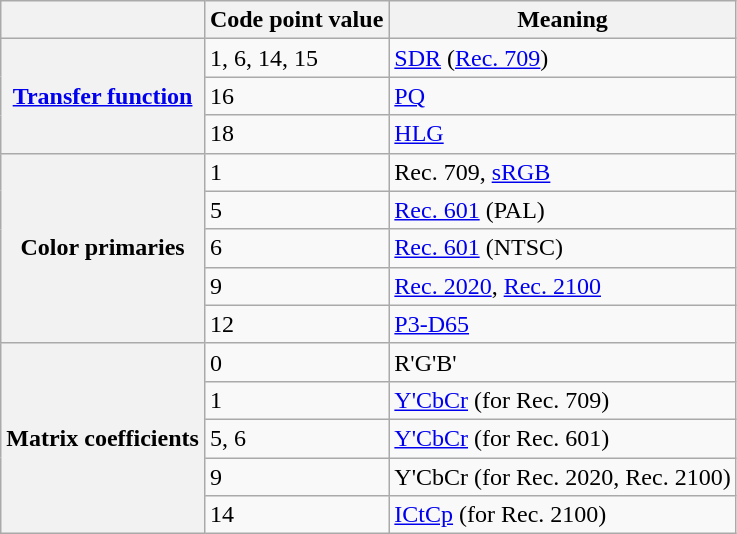<table class="wikitable">
<tr>
<th></th>
<th>Code point value</th>
<th>Meaning</th>
</tr>
<tr>
<th rowspan="3"><a href='#'>Transfer function</a></th>
<td>1, 6, 14, 15</td>
<td><a href='#'>SDR</a> (<a href='#'>Rec. 709</a>)</td>
</tr>
<tr>
<td>16</td>
<td><a href='#'>PQ</a></td>
</tr>
<tr>
<td>18</td>
<td><a href='#'>HLG</a></td>
</tr>
<tr>
<th rowspan="5">Color primaries</th>
<td>1</td>
<td>Rec. 709, <a href='#'>sRGB</a></td>
</tr>
<tr>
<td>5</td>
<td><a href='#'>Rec. 601</a> (PAL)</td>
</tr>
<tr>
<td>6</td>
<td><a href='#'>Rec. 601</a> (NTSC)</td>
</tr>
<tr>
<td>9</td>
<td><a href='#'>Rec. 2020</a>, <a href='#'>Rec. 2100</a></td>
</tr>
<tr>
<td>12</td>
<td><a href='#'>P3-D65</a></td>
</tr>
<tr>
<th rowspan="5">Matrix coefficients</th>
<td>0</td>
<td>R'G'B'</td>
</tr>
<tr>
<td>1</td>
<td><a href='#'>Y'CbCr</a> (for Rec. 709)</td>
</tr>
<tr>
<td>5, 6</td>
<td><a href='#'>Y'CbCr</a> (for Rec. 601)</td>
</tr>
<tr>
<td>9</td>
<td>Y'CbCr (for Rec. 2020, Rec. 2100)</td>
</tr>
<tr>
<td>14</td>
<td><a href='#'>ICtCp</a> (for Rec. 2100)</td>
</tr>
</table>
